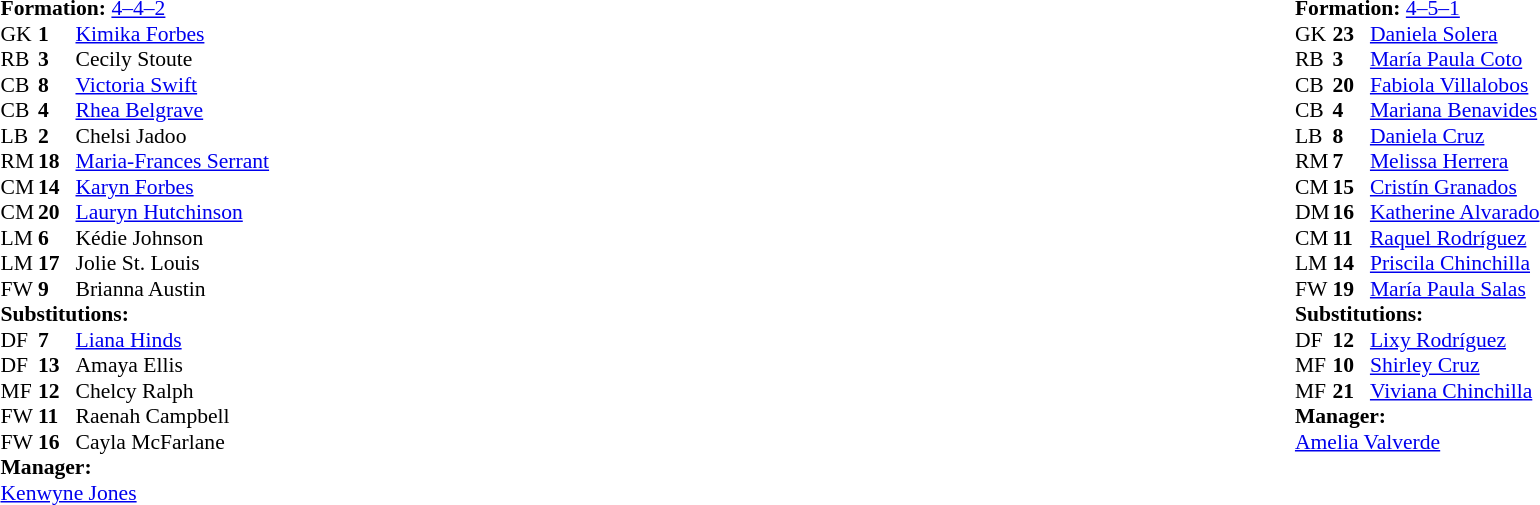<table width="100%">
<tr>
<td valign="top" width="50%"><br><table style="font-size:90%" cellspacing="0" cellpadding="0">
<tr>
<th width=25></th>
<th width=25></th>
</tr>
<tr>
<td colspan=3><strong>Formation:</strong> <a href='#'>4–4–2</a></td>
</tr>
<tr>
<td>GK</td>
<td><strong>1</strong></td>
<td><a href='#'>Kimika Forbes</a></td>
</tr>
<tr>
<td>RB</td>
<td><strong>3</strong></td>
<td>Cecily Stoute</td>
</tr>
<tr>
<td>CB</td>
<td><strong>8</strong></td>
<td><a href='#'>Victoria Swift</a></td>
</tr>
<tr>
<td>CB</td>
<td><strong>4</strong></td>
<td><a href='#'>Rhea Belgrave</a></td>
<td></td>
</tr>
<tr>
<td>LB</td>
<td><strong>2</strong></td>
<td>Chelsi Jadoo</td>
</tr>
<tr>
<td>RM</td>
<td><strong>18</strong></td>
<td><a href='#'>Maria-Frances Serrant</a></td>
<td></td>
</tr>
<tr>
<td>CM</td>
<td><strong>14</strong></td>
<td><a href='#'>Karyn Forbes</a></td>
</tr>
<tr>
<td>CM</td>
<td><strong>20</strong></td>
<td><a href='#'>Lauryn Hutchinson</a></td>
<td></td>
</tr>
<tr>
<td>LM</td>
<td><strong>6</strong></td>
<td>Kédie Johnson</td>
<td></td>
</tr>
<tr>
<td>LM</td>
<td><strong>17</strong></td>
<td>Jolie St. Louis</td>
<td></td>
</tr>
<tr>
<td>FW</td>
<td><strong>9</strong></td>
<td>Brianna Austin</td>
<td></td>
</tr>
<tr>
<td colspan=3><strong>Substitutions:</strong></td>
</tr>
<tr>
<td>DF</td>
<td><strong>7</strong></td>
<td><a href='#'>Liana Hinds</a></td>
<td></td>
</tr>
<tr>
<td>DF</td>
<td><strong>13</strong></td>
<td>Amaya Ellis</td>
<td></td>
</tr>
<tr>
<td>MF</td>
<td><strong>12</strong></td>
<td>Chelcy Ralph</td>
<td></td>
</tr>
<tr>
<td>FW</td>
<td><strong>11</strong></td>
<td>Raenah Campbell</td>
<td></td>
</tr>
<tr>
<td>FW</td>
<td><strong>16</strong></td>
<td>Cayla McFarlane</td>
<td></td>
</tr>
<tr>
<td colspan=3><strong>Manager:</strong></td>
</tr>
<tr>
<td colspan=3><a href='#'>Kenwyne Jones</a></td>
</tr>
</table>
</td>
<td valign="top" width="50%"><br><table style="font-size:90%; margin:auto" cellspacing="0" cellpadding="0">
<tr>
<th width=25></th>
<th width=25></th>
</tr>
<tr>
<td colspan=3><strong>Formation:</strong> <a href='#'>4–5–1</a></td>
</tr>
<tr>
<td>GK</td>
<td><strong>23</strong></td>
<td><a href='#'>Daniela Solera</a></td>
</tr>
<tr>
<td>RB</td>
<td><strong>3</strong></td>
<td><a href='#'>María Paula Coto</a></td>
</tr>
<tr>
<td>CB</td>
<td><strong>20</strong></td>
<td><a href='#'>Fabiola Villalobos</a></td>
</tr>
<tr>
<td>CB</td>
<td><strong>4</strong></td>
<td><a href='#'>Mariana Benavides</a></td>
</tr>
<tr>
<td>LB</td>
<td><strong>8</strong></td>
<td><a href='#'>Daniela Cruz</a></td>
</tr>
<tr>
<td>RM</td>
<td><strong>7</strong></td>
<td><a href='#'>Melissa Herrera</a></td>
<td></td>
</tr>
<tr>
<td>CM</td>
<td><strong>15</strong></td>
<td><a href='#'>Cristín Granados</a></td>
</tr>
<tr>
<td>DM</td>
<td><strong>16</strong></td>
<td><a href='#'>Katherine Alvarado</a></td>
<td></td>
</tr>
<tr>
<td>CM</td>
<td><strong>11</strong></td>
<td><a href='#'>Raquel Rodríguez</a></td>
<td></td>
</tr>
<tr>
<td>LM</td>
<td><strong>14</strong></td>
<td><a href='#'>Priscila Chinchilla</a></td>
</tr>
<tr>
<td>FW</td>
<td><strong>19</strong></td>
<td><a href='#'>María Paula Salas</a></td>
</tr>
<tr>
<td colspan=3><strong>Substitutions:</strong></td>
</tr>
<tr>
<td>DF</td>
<td><strong>12</strong></td>
<td><a href='#'>Lixy Rodríguez</a></td>
<td></td>
</tr>
<tr>
<td>MF</td>
<td><strong>10</strong></td>
<td><a href='#'>Shirley Cruz</a></td>
<td></td>
</tr>
<tr>
<td>MF</td>
<td><strong>21</strong></td>
<td><a href='#'>Viviana Chinchilla</a></td>
<td></td>
</tr>
<tr>
<td colspan=3><strong>Manager:</strong></td>
</tr>
<tr>
<td colspan=3><a href='#'>Amelia Valverde</a></td>
</tr>
</table>
</td>
</tr>
</table>
